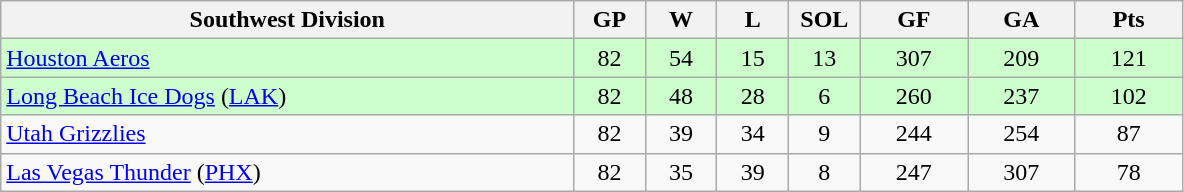<table class="wikitable">
<tr>
<th width="40%">Southwest Division</th>
<th width="5%">GP</th>
<th width="5%">W</th>
<th width="5%">L</th>
<th width="5%">SOL</th>
<th width="7.5%">GF</th>
<th width="7.5%">GA</th>
<th width="7.5%">Pts</th>
</tr>
<tr align="center" bgcolor="#CCFFCC">
<td align="left"><a href='#'>Houston Aeros</a></td>
<td>82</td>
<td>54</td>
<td>15</td>
<td>13</td>
<td>307</td>
<td>209</td>
<td>121</td>
</tr>
<tr align="center" bgcolor="#CCFFCC">
<td align="left"><a href='#'>Long Beach Ice Dogs</a> (<a href='#'>LAK</a>)</td>
<td>82</td>
<td>48</td>
<td>28</td>
<td>6</td>
<td>260</td>
<td>237</td>
<td>102</td>
</tr>
<tr align="center">
<td align="left"><a href='#'>Utah Grizzlies</a></td>
<td>82</td>
<td>39</td>
<td>34</td>
<td>9</td>
<td>244</td>
<td>254</td>
<td>87</td>
</tr>
<tr align="center">
<td align="left"><a href='#'>Las Vegas Thunder</a> (<a href='#'>PHX</a>)</td>
<td>82</td>
<td>35</td>
<td>39</td>
<td>8</td>
<td>247</td>
<td>307</td>
<td>78</td>
</tr>
</table>
